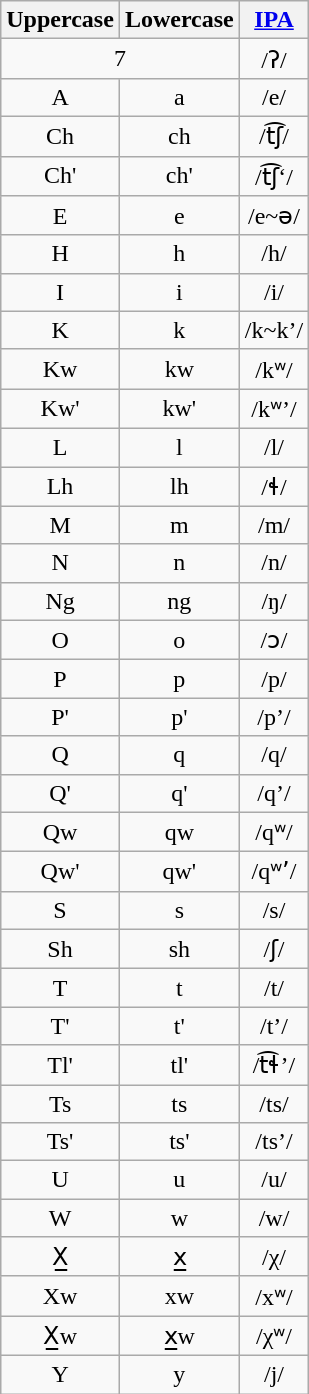<table class="wikitable" style="text-align: center">
<tr>
<th><strong>Uppercase</strong></th>
<th><strong>Lowercase</strong></th>
<th><strong><a href='#'>IPA</a></strong></th>
</tr>
<tr>
<td colspan="2">7</td>
<td>/ʔ/</td>
</tr>
<tr>
<td>A</td>
<td>a</td>
<td>/e/</td>
</tr>
<tr>
<td>Ch</td>
<td>ch</td>
<td>/t͡ʃ/</td>
</tr>
<tr>
<td>Ch'</td>
<td>ch'</td>
<td>/t͡ʃ‘/</td>
</tr>
<tr>
<td>E</td>
<td>e</td>
<td>/e~ə/</td>
</tr>
<tr>
<td>H</td>
<td>h</td>
<td>/h/</td>
</tr>
<tr>
<td>I</td>
<td>i</td>
<td>/i/</td>
</tr>
<tr>
<td>K</td>
<td>k</td>
<td>/k~k’/</td>
</tr>
<tr>
<td>Kw</td>
<td>kw</td>
<td>/kʷ/</td>
</tr>
<tr>
<td>Kw'</td>
<td>kw'</td>
<td>/kʷ’/</td>
</tr>
<tr>
<td>L</td>
<td>l</td>
<td>/l/</td>
</tr>
<tr>
<td>Lh</td>
<td>lh</td>
<td>/ɬ/</td>
</tr>
<tr>
<td>M</td>
<td>m</td>
<td>/m/</td>
</tr>
<tr>
<td>N</td>
<td>n</td>
<td>/n/</td>
</tr>
<tr>
<td>Ng</td>
<td>ng</td>
<td>/ŋ/</td>
</tr>
<tr>
<td>O</td>
<td>o</td>
<td>/ɔ/</td>
</tr>
<tr>
<td>P</td>
<td>p</td>
<td>/p/</td>
</tr>
<tr>
<td>P'</td>
<td>p'</td>
<td>/p’/</td>
</tr>
<tr>
<td>Q</td>
<td>q</td>
<td>/q/</td>
</tr>
<tr>
<td>Q'</td>
<td>q'</td>
<td>/q’/</td>
</tr>
<tr>
<td>Qw</td>
<td>qw</td>
<td>/qʷ/</td>
</tr>
<tr>
<td>Qw'</td>
<td>qw'</td>
<td>/qʷʼ/</td>
</tr>
<tr>
<td>S</td>
<td>s</td>
<td>/s/</td>
</tr>
<tr>
<td>Sh</td>
<td>sh</td>
<td>/ʃ/</td>
</tr>
<tr>
<td>T</td>
<td>t</td>
<td>/t/</td>
</tr>
<tr>
<td>T'</td>
<td>t'</td>
<td>/t’/</td>
</tr>
<tr>
<td>Tl'</td>
<td>tl'</td>
<td>/t͡ɬ’/</td>
</tr>
<tr>
<td>Ts</td>
<td>ts</td>
<td>/ts/</td>
</tr>
<tr>
<td>Ts'</td>
<td>ts'</td>
<td>/ts’/</td>
</tr>
<tr>
<td>U</td>
<td>u</td>
<td>/u/</td>
</tr>
<tr>
<td>W</td>
<td>w</td>
<td>/w/</td>
</tr>
<tr>
<td>X̲</td>
<td>x̲</td>
<td>/χ/</td>
</tr>
<tr>
<td>Xw</td>
<td>xw</td>
<td>/xʷ/</td>
</tr>
<tr>
<td>X̲w</td>
<td>x̲w</td>
<td>/χʷ/</td>
</tr>
<tr>
<td>Y</td>
<td>y</td>
<td>/j/</td>
</tr>
</table>
